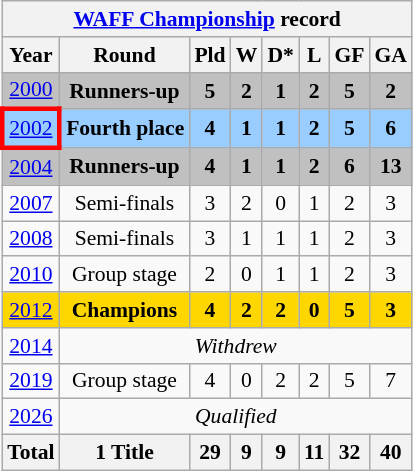<table class="wikitable" style="text-align: center;font-size:90%;">
<tr>
<th colspan=9><a href='#'>WAFF Championship</a> record</th>
</tr>
<tr>
<th>Year</th>
<th>Round</th>
<th>Pld</th>
<th>W</th>
<th>D*</th>
<th>L</th>
<th>GF</th>
<th>GA</th>
</tr>
<tr bgcolor=silver>
<td> <a href='#'>2000</a></td>
<td><strong>Runners-up</strong></td>
<td><strong>5</strong></td>
<td><strong>2</strong></td>
<td><strong>1</strong></td>
<td><strong>2</strong></td>
<td><strong>5</strong></td>
<td><strong>2</strong></td>
</tr>
<tr style="background:#9acdff;">
<td style="border: 3px solid red"> <a href='#'>2002</a></td>
<td><strong>Fourth place</strong></td>
<td><strong>4</strong></td>
<td><strong>1</strong></td>
<td><strong>1</strong></td>
<td><strong>2</strong></td>
<td><strong>5</strong></td>
<td><strong>6</strong></td>
</tr>
<tr bgcolor=silver>
<td> <a href='#'>2004</a></td>
<td><strong>Runners-up</strong></td>
<td><strong>4</strong></td>
<td><strong>1</strong></td>
<td><strong>1</strong></td>
<td><strong>2</strong></td>
<td><strong>6</strong></td>
<td><strong>13</strong></td>
</tr>
<tr>
<td> <a href='#'>2007</a></td>
<td>Semi-finals</td>
<td>3</td>
<td>2</td>
<td>0</td>
<td>1</td>
<td>2</td>
<td>3</td>
</tr>
<tr>
<td> <a href='#'>2008</a></td>
<td>Semi-finals</td>
<td>3</td>
<td>1</td>
<td>1</td>
<td>1</td>
<td>2</td>
<td>3</td>
</tr>
<tr>
<td> <a href='#'>2010</a></td>
<td>Group stage</td>
<td>2</td>
<td>0</td>
<td>1</td>
<td>1</td>
<td>2</td>
<td>3</td>
</tr>
<tr bgcolor=gold>
<td> <a href='#'>2012</a></td>
<td><strong>Champions</strong></td>
<td><strong>4</strong></td>
<td><strong>2</strong></td>
<td><strong>2</strong></td>
<td><strong>0</strong></td>
<td><strong>5</strong></td>
<td><strong>3</strong></td>
</tr>
<tr>
<td> <a href='#'>2014</a></td>
<td colspan=7><em>Withdrew</em></td>
</tr>
<tr>
<td> <a href='#'>2019</a></td>
<td>Group stage</td>
<td>4</td>
<td>0</td>
<td>2</td>
<td>2</td>
<td>5</td>
<td>7</td>
</tr>
<tr>
<td> <a href='#'>2026</a></td>
<td colspan=7><em>Qualified</em></td>
</tr>
<tr>
<th><strong>Total</strong></th>
<th><strong>1 Title</strong></th>
<th><strong>29</strong></th>
<th><strong>9</strong></th>
<th><strong>9</strong></th>
<th><strong>11</strong></th>
<th><strong>32</strong></th>
<th><strong>40</strong></th>
</tr>
</table>
